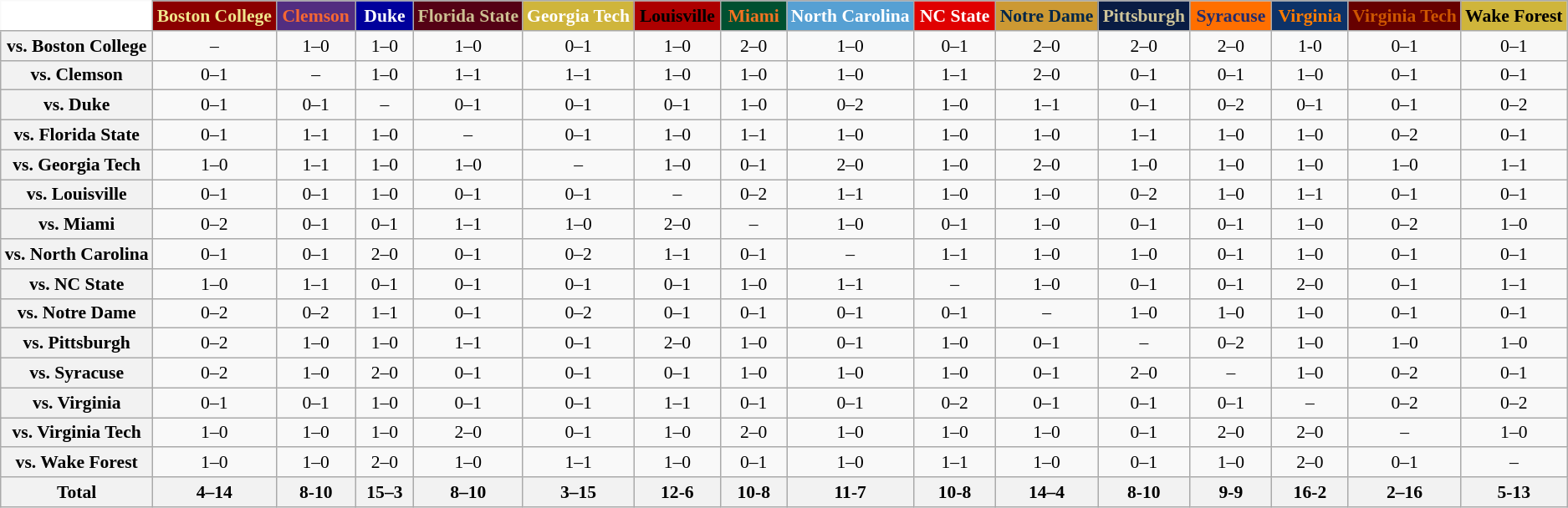<table class="wikitable" style="white-space:nowrap;font-size:90%;">
<tr>
<th colspan=1 style="background:white; border-top-style:hidden; border-left-style:hidden;"   width=75> </th>
<th style="background:#8B0000; color:#F0E68C;"  width=75>Boston College</th>
<th style="background:#522D80; color:#F66733;"  width=75>Clemson</th>
<th style="background:#00009C; color:#FFFFFF;"  width=75>Duke</th>
<th style="background:#540115; color:#CDC092;"  width=75>Florida State</th>
<th style="background:#CFB53B; color:#FFFFFF;"  width=75>Georgia Tech</th>
<th style="background:#AD0000; color:#000000;"  width=75>Louisville</th>
<th style="background:#005030; color:#F47321;"  width=75>Miami</th>
<th style="background:#56A0D3; color:#FFFFFF;"  width=75>North Carolina</th>
<th style="background:#E00000; color:#FFFFFF;"  width=75>NC State</th>
<th style="background:#CC9933; color:#002649;"  width=75>Notre Dame</th>
<th style="background:#091C44; color:#CEC499;"  width=75>Pittsburgh</th>
<th style="background:#FF6F00; color:#212B6D;"  width=75>Syracuse</th>
<th style="background:#0D3268; color:#FF7C00;"  width=75>Virginia</th>
<th style="background:#660000; color:#CC5500;"  width=75>Virginia Tech</th>
<th style="background:#CFB53B; color:#000000;"  width=75>Wake Forest</th>
</tr>
<tr style="text-align:center;">
<th>vs. Boston College</th>
<td>–</td>
<td>1–0</td>
<td>1–0</td>
<td>1–0</td>
<td>0–1</td>
<td>1–0</td>
<td>2–0</td>
<td>1–0</td>
<td>0–1</td>
<td>2–0</td>
<td>2–0</td>
<td>2–0</td>
<td>1-0</td>
<td>0–1</td>
<td>0–1</td>
</tr>
<tr style="text-align:center;">
<th>vs. Clemson</th>
<td>0–1</td>
<td>–</td>
<td>1–0</td>
<td>1–1</td>
<td>1–1</td>
<td>1–0</td>
<td>1–0</td>
<td>1–0</td>
<td>1–1</td>
<td>2–0</td>
<td>0–1</td>
<td>0–1</td>
<td>1–0</td>
<td>0–1</td>
<td>0–1</td>
</tr>
<tr style="text-align:center;">
<th>vs. Duke</th>
<td>0–1</td>
<td>0–1</td>
<td>–</td>
<td>0–1</td>
<td>0–1</td>
<td>0–1</td>
<td>1–0</td>
<td>0–2</td>
<td>1–0</td>
<td>1–1</td>
<td>0–1</td>
<td>0–2</td>
<td>0–1</td>
<td>0–1</td>
<td>0–2</td>
</tr>
<tr style="text-align:center;">
<th>vs. Florida State</th>
<td>0–1</td>
<td>1–1</td>
<td>1–0</td>
<td>–</td>
<td>0–1</td>
<td>1–0</td>
<td>1–1</td>
<td>1–0</td>
<td>1–0</td>
<td>1–0</td>
<td>1–1</td>
<td>1–0</td>
<td>1–0</td>
<td>0–2</td>
<td>0–1</td>
</tr>
<tr style="text-align:center;">
<th>vs. Georgia Tech</th>
<td>1–0</td>
<td>1–1</td>
<td>1–0</td>
<td>1–0</td>
<td>–</td>
<td>1–0</td>
<td>0–1</td>
<td>2–0</td>
<td>1–0</td>
<td>2–0</td>
<td>1–0</td>
<td>1–0</td>
<td>1–0</td>
<td>1–0</td>
<td>1–1</td>
</tr>
<tr style="text-align:center;">
<th>vs. Louisville</th>
<td>0–1</td>
<td>0–1</td>
<td>1–0</td>
<td>0–1</td>
<td>0–1</td>
<td>–</td>
<td>0–2</td>
<td>1–1</td>
<td>1–0</td>
<td>1–0</td>
<td>0–2</td>
<td>1–0</td>
<td>1–1</td>
<td>0–1</td>
<td>0–1</td>
</tr>
<tr style="text-align:center;">
<th>vs. Miami</th>
<td>0–2</td>
<td>0–1</td>
<td>0–1</td>
<td>1–1</td>
<td>1–0</td>
<td>2–0</td>
<td>–</td>
<td>1–0</td>
<td>0–1</td>
<td>1–0</td>
<td>0–1</td>
<td>0–1</td>
<td>1–0</td>
<td>0–2</td>
<td>1–0</td>
</tr>
<tr style="text-align:center;">
<th>vs. North Carolina</th>
<td>0–1</td>
<td>0–1</td>
<td>2–0</td>
<td>0–1</td>
<td>0–2</td>
<td>1–1</td>
<td>0–1</td>
<td>–</td>
<td>1–1</td>
<td>1–0</td>
<td>1–0</td>
<td>0–1</td>
<td>1–0</td>
<td>0–1</td>
<td>0–1</td>
</tr>
<tr style="text-align:center;">
<th>vs. NC State</th>
<td>1–0</td>
<td>1–1</td>
<td>0–1</td>
<td>0–1</td>
<td>0–1</td>
<td>0–1</td>
<td>1–0</td>
<td>1–1</td>
<td>–</td>
<td>1–0</td>
<td>0–1</td>
<td>0–1</td>
<td>2–0</td>
<td>0–1</td>
<td>1–1</td>
</tr>
<tr style="text-align:center;">
<th>vs. Notre Dame</th>
<td>0–2</td>
<td>0–2</td>
<td>1–1</td>
<td>0–1</td>
<td>0–2</td>
<td>0–1</td>
<td>0–1</td>
<td>0–1</td>
<td>0–1</td>
<td>–</td>
<td>1–0</td>
<td>1–0</td>
<td>1–0</td>
<td>0–1</td>
<td>0–1</td>
</tr>
<tr style="text-align:center;">
<th>vs. Pittsburgh</th>
<td>0–2</td>
<td>1–0</td>
<td>1–0</td>
<td>1–1</td>
<td>0–1</td>
<td>2–0</td>
<td>1–0</td>
<td>0–1</td>
<td>1–0</td>
<td>0–1</td>
<td>–</td>
<td>0–2</td>
<td>1–0</td>
<td>1–0</td>
<td>1–0</td>
</tr>
<tr style="text-align:center;">
<th>vs. Syracuse</th>
<td>0–2</td>
<td>1–0</td>
<td>2–0</td>
<td>0–1</td>
<td>0–1</td>
<td>0–1</td>
<td>1–0</td>
<td>1–0</td>
<td>1–0</td>
<td>0–1</td>
<td>2–0</td>
<td>–</td>
<td>1–0</td>
<td>0–2</td>
<td>0–1</td>
</tr>
<tr style="text-align:center;">
<th>vs. Virginia</th>
<td>0–1</td>
<td>0–1</td>
<td>1–0</td>
<td>0–1</td>
<td>0–1</td>
<td>1–1</td>
<td>0–1</td>
<td>0–1</td>
<td>0–2</td>
<td>0–1</td>
<td>0–1</td>
<td>0–1</td>
<td>–</td>
<td>0–2</td>
<td>0–2</td>
</tr>
<tr style="text-align:center;">
<th>vs. Virginia Tech</th>
<td>1–0</td>
<td>1–0</td>
<td>1–0</td>
<td>2–0</td>
<td>0–1</td>
<td>1–0</td>
<td>2–0</td>
<td>1–0</td>
<td>1–0</td>
<td>1–0</td>
<td>0–1</td>
<td>2–0</td>
<td>2–0</td>
<td>–</td>
<td>1–0</td>
</tr>
<tr style="text-align:center;">
<th>vs. Wake Forest</th>
<td>1–0</td>
<td>1–0</td>
<td>2–0</td>
<td>1–0</td>
<td>1–1</td>
<td>1–0</td>
<td>0–1</td>
<td>1–0</td>
<td>1–1</td>
<td>1–0</td>
<td>0–1</td>
<td>1–0</td>
<td>2–0</td>
<td>0–1</td>
<td>–<br></td>
</tr>
<tr style="text-align:center;">
<th>Total</th>
<th>4–14</th>
<th>8-10</th>
<th>15–3</th>
<th>8–10</th>
<th>3–15</th>
<th>12-6</th>
<th>10-8</th>
<th>11-7</th>
<th>10-8</th>
<th>14–4</th>
<th>8-10</th>
<th>9-9</th>
<th>16-2</th>
<th>2–16</th>
<th>5-13</th>
</tr>
</table>
